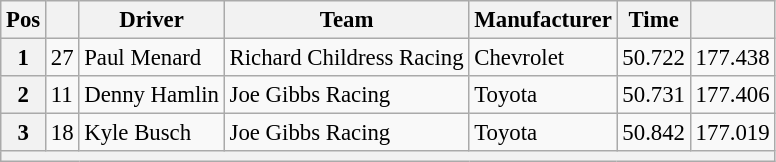<table class="wikitable" style="font-size:95%">
<tr>
<th>Pos</th>
<th></th>
<th>Driver</th>
<th>Team</th>
<th>Manufacturer</th>
<th>Time</th>
<th></th>
</tr>
<tr>
<th>1</th>
<td>27</td>
<td>Paul Menard</td>
<td>Richard Childress Racing</td>
<td>Chevrolet</td>
<td>50.722</td>
<td>177.438</td>
</tr>
<tr>
<th>2</th>
<td>11</td>
<td>Denny Hamlin</td>
<td>Joe Gibbs Racing</td>
<td>Toyota</td>
<td>50.731</td>
<td>177.406</td>
</tr>
<tr>
<th>3</th>
<td>18</td>
<td>Kyle Busch</td>
<td>Joe Gibbs Racing</td>
<td>Toyota</td>
<td>50.842</td>
<td>177.019</td>
</tr>
<tr>
<th colspan="7"></th>
</tr>
</table>
